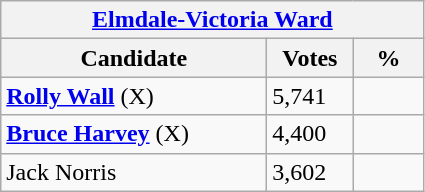<table class="wikitable">
<tr>
<th colspan="3"><a href='#'>Elmdale-Victoria Ward</a></th>
</tr>
<tr>
<th style="width: 170px">Candidate</th>
<th style="width: 50px">Votes</th>
<th style="width: 40px">%</th>
</tr>
<tr>
<td><strong><a href='#'>Rolly Wall</a></strong> (X)</td>
<td>5,741</td>
<td></td>
</tr>
<tr>
<td><strong><a href='#'>Bruce Harvey</a></strong> (X)</td>
<td>4,400</td>
<td></td>
</tr>
<tr>
<td>Jack Norris</td>
<td>3,602</td>
</tr>
</table>
